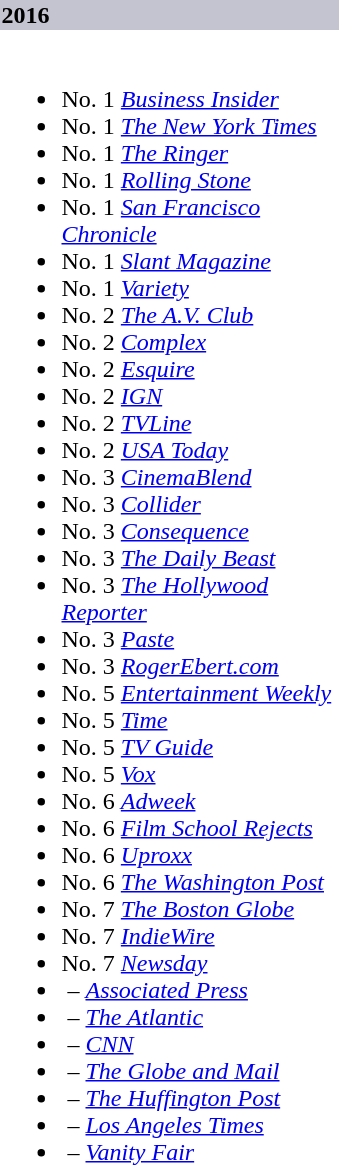<table class="collapsible">
<tr>
<th style="width:14em; background:#C4C3D0; text-align:left">2016</th>
</tr>
<tr>
<td colspan=><br><ul><li>No. 1 <em><a href='#'>Business Insider</a></em></li><li>No. 1 <em><a href='#'>The New York Times</a></em></li><li>No. 1 <em><a href='#'>The Ringer</a></em></li><li>No. 1 <em><a href='#'>Rolling Stone</a></em></li><li>No. 1 <em><a href='#'>San Francisco Chronicle</a></em></li><li>No. 1 <em><a href='#'>Slant Magazine</a></em></li><li>No. 1 <em><a href='#'>Variety</a></em></li><li>No. 2 <em><a href='#'>The A.V. Club</a></em></li><li>No. 2 <em><a href='#'>Complex</a></em></li><li>No. 2 <em><a href='#'>Esquire</a></em></li><li>No. 2 <em><a href='#'>IGN</a></em></li><li>No. 2 <em><a href='#'>TVLine</a></em></li><li>No. 2 <em><a href='#'>USA Today</a></em></li><li>No. 3 <em><a href='#'>CinemaBlend</a></em></li><li>No. 3 <em><a href='#'>Collider</a></em></li><li>No. 3 <em><a href='#'>Consequence</a></em></li><li>No. 3 <em><a href='#'>The Daily Beast</a></em></li><li>No. 3 <em><a href='#'>The Hollywood Reporter</a></em></li><li>No. 3 <em><a href='#'>Paste</a></em></li><li>No. 3 <em><a href='#'>RogerEbert.com</a></em></li><li>No. 5 <em><a href='#'>Entertainment Weekly</a></em></li><li>No. 5 <em><a href='#'>Time</a></em></li><li>No. 5 <em><a href='#'>TV Guide</a></em></li><li>No. 5 <em><a href='#'>Vox</a></em></li><li>No. 6 <em><a href='#'>Adweek</a></em></li><li>No. 6 <em><a href='#'>Film School Rejects</a></em></li><li>No. 6 <em><a href='#'>Uproxx</a></em></li><li>No. 6 <em><a href='#'>The Washington Post</a></em></li><li>No. 7 <em><a href='#'>The Boston Globe</a></em></li><li>No. 7 <em><a href='#'>IndieWire</a></em></li><li>No. 7 <em><a href='#'>Newsday</a></em></li><li> – <em><a href='#'>Associated Press</a></em></li><li> – <em><a href='#'>The Atlantic</a></em></li><li> – <em><a href='#'>CNN</a></em></li><li> – <em><a href='#'>The Globe and Mail</a></em></li><li> – <em><a href='#'>The Huffington Post</a></em></li><li> – <em><a href='#'>Los Angeles Times</a></em></li><li> – <em><a href='#'>Vanity Fair</a></em></li></ul></td>
</tr>
</table>
